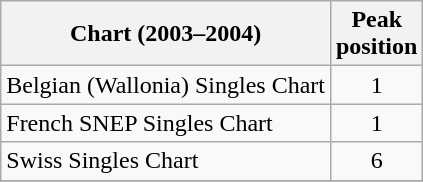<table class="wikitable sortable">
<tr>
<th align="left">Chart (2003–2004)</th>
<th align="center">Peak<br>position</th>
</tr>
<tr>
<td align="left">Belgian (Wallonia) Singles Chart</td>
<td align="center">1</td>
</tr>
<tr>
<td align="left">French SNEP Singles Chart</td>
<td align="center">1</td>
</tr>
<tr>
<td align="left">Swiss Singles Chart</td>
<td align="center">6</td>
</tr>
<tr>
</tr>
</table>
